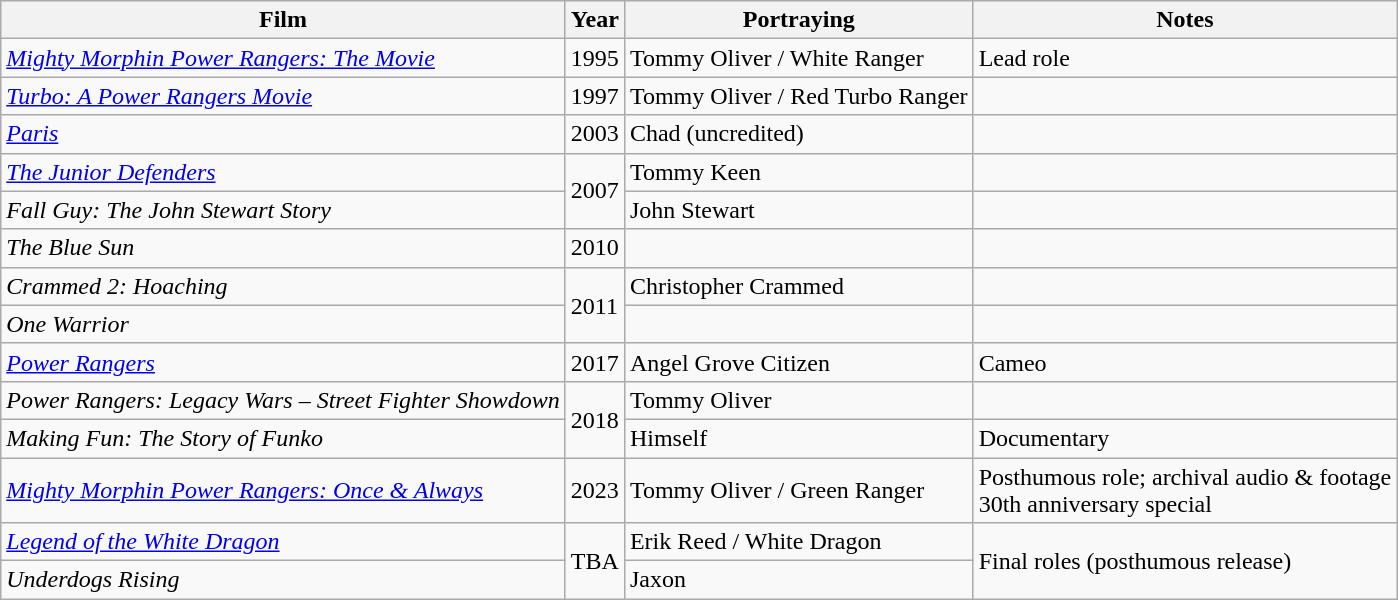<table class=wikitable>
<tr>
<th scope="col">Film</th>
<th scope="col">Year</th>
<th scope="col">Portraying</th>
<th scope="col">Notes</th>
</tr>
<tr>
<td scope="row"><em><a href='#'>Mighty Morphin Power Rangers: The Movie</a></em></td>
<td>1995</td>
<td>Tommy Oliver / White Ranger</td>
<td>Lead role</td>
</tr>
<tr>
<td scope="row"><em><a href='#'>Turbo: A Power Rangers Movie</a></em></td>
<td>1997</td>
<td>Tommy Oliver / Red Turbo Ranger</td>
<td></td>
</tr>
<tr>
<td scope="row"><em><a href='#'>Paris</a></em></td>
<td>2003</td>
<td>Chad (uncredited)</td>
<td></td>
</tr>
<tr>
<td scope="row"><em><a href='#'>The Junior Defenders</a></em></td>
<td rowspan="2">2007</td>
<td>Tommy Keen</td>
<td></td>
</tr>
<tr>
<td scope="row"><em>Fall Guy: The John Stewart Story</em></td>
<td>John Stewart</td>
<td></td>
</tr>
<tr>
<td scope="row"><em>The Blue Sun</em></td>
<td>2010</td>
<td></td>
<td></td>
</tr>
<tr>
<td scope="row"><em>Crammed 2: Hoaching</em></td>
<td rowspan="2">2011</td>
<td>Christopher Crammed</td>
<td></td>
</tr>
<tr>
<td scope="row"><em>One Warrior</em></td>
<td></td>
<td></td>
</tr>
<tr>
<td scope="row"><em><a href='#'>Power Rangers</a></em></td>
<td>2017</td>
<td>Angel Grove Citizen</td>
<td>Cameo</td>
</tr>
<tr>
<td scope="row"><em>Power Rangers: Legacy Wars – Street Fighter Showdown</em></td>
<td rowspan="2">2018</td>
<td>Tommy Oliver</td>
<td></td>
</tr>
<tr>
<td scope="row"><em>Making Fun: The Story of Funko</em></td>
<td>Himself</td>
<td>Documentary</td>
</tr>
<tr>
<td scope="row"><em><a href='#'>Mighty Morphin Power Rangers: Once & Always</a></em></td>
<td>2023</td>
<td>Tommy Oliver / Green Ranger</td>
<td>Posthumous role; archival audio & footage<br>30th anniversary special</td>
</tr>
<tr>
<td scope="row"><em><a href='#'>Legend of the White Dragon</a></em></td>
<td rowspan="2">TBA</td>
<td>Erik Reed / White Dragon</td>
<td rowspan="2">Final roles (posthumous release)</td>
</tr>
<tr>
<td scope="row"><em>Underdogs Rising</em></td>
<td>Jaxon</td>
</tr>
</table>
